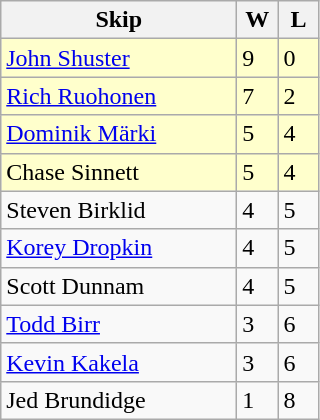<table class="wikitable">
<tr>
<th width="150">Skip</th>
<th width="20">W</th>
<th width="20">L</th>
</tr>
<tr bgcolor=#ffffcc>
<td> <a href='#'>John Shuster</a></td>
<td>9</td>
<td>0</td>
</tr>
<tr bgcolor=#ffffcc>
<td> <a href='#'>Rich Ruohonen</a></td>
<td>7</td>
<td>2</td>
</tr>
<tr bgcolor=#ffffcc>
<td> <a href='#'>Dominik Märki</a></td>
<td>5</td>
<td>4</td>
</tr>
<tr bgcolor=#ffffcc>
<td> Chase Sinnett</td>
<td>5</td>
<td>4</td>
</tr>
<tr>
<td> Steven Birklid</td>
<td>4</td>
<td>5</td>
</tr>
<tr>
<td> <a href='#'>Korey Dropkin</a></td>
<td>4</td>
<td>5</td>
</tr>
<tr>
<td> Scott Dunnam</td>
<td>4</td>
<td>5</td>
</tr>
<tr>
<td> <a href='#'>Todd Birr</a></td>
<td>3</td>
<td>6</td>
</tr>
<tr>
<td> <a href='#'>Kevin Kakela</a></td>
<td>3</td>
<td>6</td>
</tr>
<tr>
<td> Jed Brundidge</td>
<td>1</td>
<td>8</td>
</tr>
</table>
